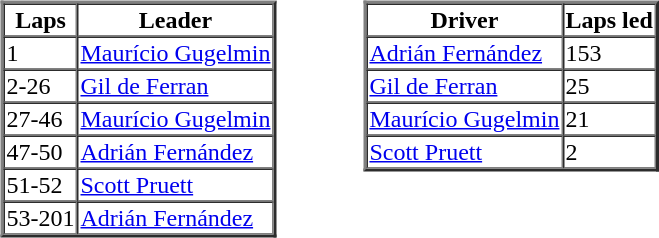<table>
<tr>
<td valign="top"><br><table border=2 cellspacing=0>
<tr>
<th>Laps</th>
<th>Leader</th>
</tr>
<tr>
<td>1</td>
<td><a href='#'>Maurício Gugelmin</a></td>
</tr>
<tr>
<td>2-26</td>
<td><a href='#'>Gil de Ferran</a></td>
</tr>
<tr>
<td>27-46</td>
<td><a href='#'>Maurício Gugelmin</a></td>
</tr>
<tr>
<td>47-50</td>
<td><a href='#'>Adrián Fernández</a></td>
</tr>
<tr>
<td>51-52</td>
<td><a href='#'>Scott Pruett</a></td>
</tr>
<tr>
<td>53-201</td>
<td><a href='#'>Adrián Fernández</a></td>
</tr>
</table>
</td>
<td width="50"> </td>
<td valign="top"><br><table border=2 cellspacing=0>
<tr>
<th>Driver</th>
<th>Laps led</th>
</tr>
<tr>
<td><a href='#'>Adrián Fernández</a></td>
<td>153</td>
</tr>
<tr>
<td><a href='#'>Gil de Ferran</a></td>
<td>25</td>
</tr>
<tr>
<td><a href='#'>Maurício Gugelmin</a></td>
<td>21</td>
</tr>
<tr>
<td><a href='#'>Scott Pruett</a></td>
<td>2</td>
</tr>
</table>
</td>
</tr>
</table>
